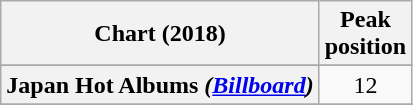<table class="wikitable sortable plainrowheaders" style="text-align:center">
<tr>
<th scope="col">Chart (2018)</th>
<th scope="col">Peak<br>position</th>
</tr>
<tr>
</tr>
<tr>
<th scope="row">Japan Hot Albums <em>(<a href='#'>Billboard</a>)</em></th>
<td>12</td>
</tr>
<tr>
</tr>
</table>
